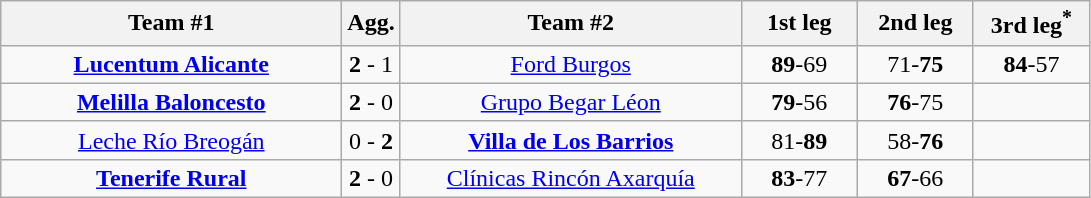<table class=wikitable style="text-align:center">
<tr>
<th width=220>Team #1</th>
<th width=20>Agg.</th>
<th width=220>Team #2</th>
<th width=70>1st leg</th>
<th width=70>2nd leg</th>
<th width=70>3rd leg<sup>*</sup></th>
</tr>
<tr>
<td align=center><strong><a href='#'>Lucentum Alicante</a></strong></td>
<td><strong>2</strong> - 1</td>
<td><a href='#'>Ford Burgos</a></td>
<td><strong>89</strong>-69</td>
<td>71-<strong>75</strong></td>
<td><strong>84</strong>-57</td>
</tr>
<tr>
<td align=center><strong><a href='#'>Melilla Baloncesto</a></strong></td>
<td><strong>2</strong> - 0</td>
<td><a href='#'>Grupo Begar Léon</a></td>
<td><strong>79</strong>-56</td>
<td><strong>76</strong>-75</td>
<td></td>
</tr>
<tr>
<td align=center><a href='#'>Leche Río Breogán</a></td>
<td>0 - <strong>2</strong></td>
<td><strong><a href='#'>Villa de Los Barrios</a></strong></td>
<td>81-<strong>89</strong></td>
<td>58-<strong>76</strong></td>
<td></td>
</tr>
<tr>
<td align=center><strong><a href='#'>Tenerife Rural</a></strong></td>
<td><strong>2</strong> - 0</td>
<td><a href='#'>Clínicas Rincón Axarquía</a></td>
<td><strong>83</strong>-77</td>
<td><strong>67</strong>-66</td>
<td></td>
</tr>
</table>
